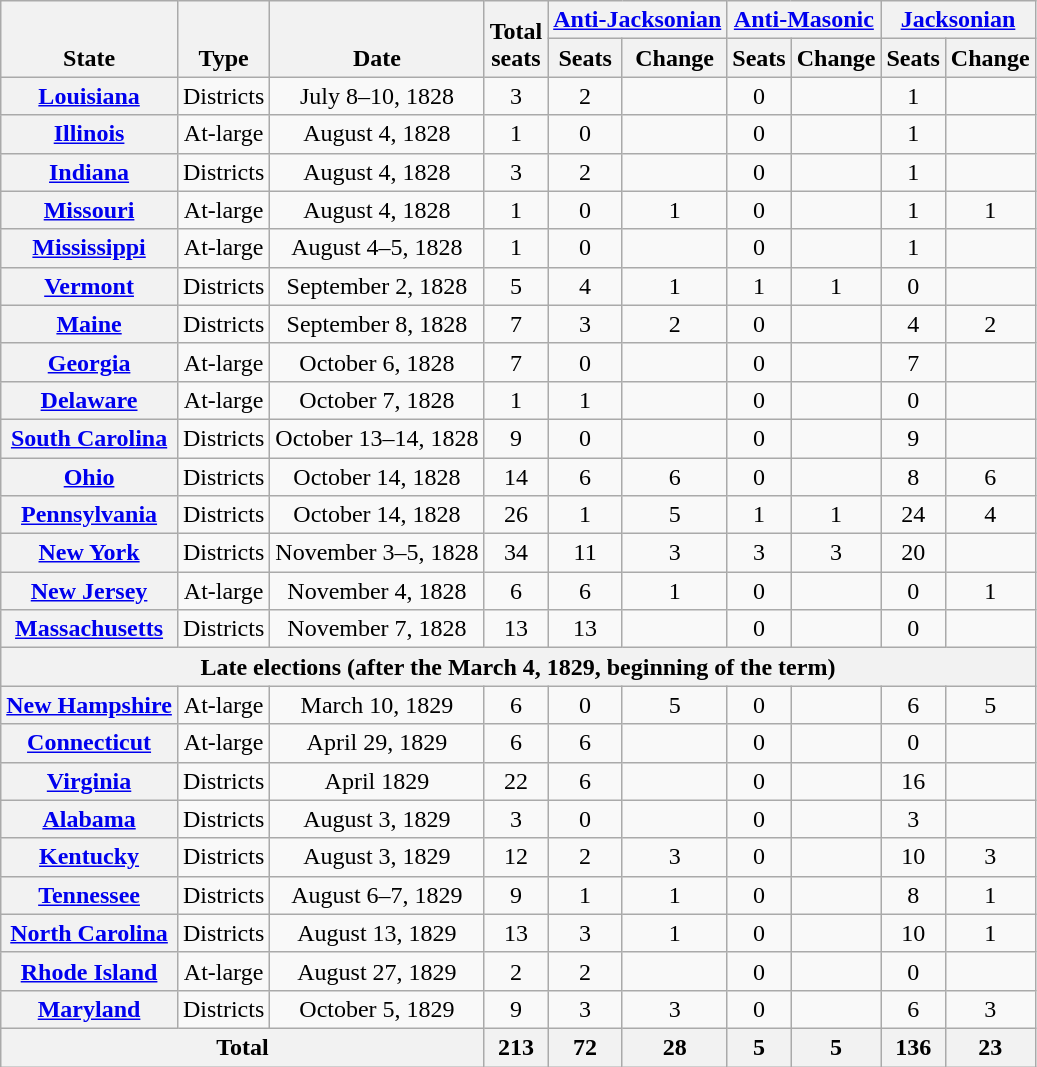<table class="wikitable sortable" style="text-align:center">
<tr valign=bottom>
<th rowspan=2>State</th>
<th rowspan=2>Type</th>
<th rowspan=2>Date</th>
<th rowspan=2>Total<br>seats</th>
<th colspan=2 ><a href='#'>Anti-Jacksonian</a></th>
<th colspan=2 ><a href='#'>Anti-Masonic</a></th>
<th colspan=2 ><a href='#'>Jacksonian</a></th>
</tr>
<tr>
<th>Seats</th>
<th>Change</th>
<th>Seats</th>
<th>Change</th>
<th>Seats</th>
<th>Change</th>
</tr>
<tr>
<th><a href='#'>Louisiana</a></th>
<td>Districts</td>
<td data-sort-value="July 10, 1828">July 8–10, 1828</td>
<td>3</td>
<td>2</td>
<td></td>
<td>0</td>
<td></td>
<td>1</td>
<td></td>
</tr>
<tr>
<th><a href='#'>Illinois</a></th>
<td>At-large</td>
<td>August 4, 1828</td>
<td>1</td>
<td>0</td>
<td></td>
<td>0</td>
<td></td>
<td>1</td>
<td></td>
</tr>
<tr>
<th><a href='#'>Indiana</a></th>
<td>Districts</td>
<td>August 4, 1828</td>
<td>3</td>
<td>2</td>
<td></td>
<td>0</td>
<td></td>
<td>1</td>
<td></td>
</tr>
<tr>
<th><a href='#'>Missouri</a></th>
<td>At-large</td>
<td>August 4, 1828</td>
<td>1</td>
<td>0</td>
<td data-sort-value=-1 >1</td>
<td>0</td>
<td></td>
<td>1</td>
<td>1</td>
</tr>
<tr>
<th><a href='#'>Mississippi</a></th>
<td>At-large</td>
<td data-sort-value="August 5, 1828">August 4–5, 1828</td>
<td>1</td>
<td>0</td>
<td></td>
<td>0</td>
<td></td>
<td>1</td>
<td></td>
</tr>
<tr>
<th><a href='#'>Vermont</a></th>
<td>Districts</td>
<td>September 2, 1828</td>
<td>5</td>
<td>4</td>
<td data-sort-value=-1 >1</td>
<td>1</td>
<td>1</td>
<td>0</td>
<td></td>
</tr>
<tr>
<th><a href='#'>Maine</a></th>
<td>Districts</td>
<td>September 8, 1828</td>
<td>7</td>
<td>3</td>
<td data-sort-value=-2 >2</td>
<td>0</td>
<td></td>
<td>4</td>
<td>2</td>
</tr>
<tr>
<th><a href='#'>Georgia</a></th>
<td>At-large</td>
<td>October 6, 1828</td>
<td>7</td>
<td>0</td>
<td></td>
<td>0</td>
<td></td>
<td>7</td>
<td></td>
</tr>
<tr>
<th><a href='#'>Delaware</a></th>
<td>At-large</td>
<td>October 7, 1828</td>
<td>1</td>
<td>1</td>
<td></td>
<td>0</td>
<td></td>
<td>0</td>
<td></td>
</tr>
<tr>
<th><a href='#'>South Carolina</a></th>
<td>Districts</td>
<td data-sort-value="October 14, 1828">October 13–14, 1828</td>
<td>9</td>
<td>0</td>
<td></td>
<td>0</td>
<td></td>
<td>9</td>
<td></td>
</tr>
<tr>
<th><a href='#'>Ohio</a></th>
<td>Districts</td>
<td>October 14, 1828</td>
<td>14</td>
<td>6</td>
<td data-sort-value=-6 >6</td>
<td>0</td>
<td></td>
<td>8</td>
<td>6</td>
</tr>
<tr>
<th><a href='#'>Pennsylvania</a></th>
<td>Districts</td>
<td>October 14, 1828</td>
<td>26</td>
<td>1</td>
<td data-sort-value=-5 >5</td>
<td>1</td>
<td>1</td>
<td>24</td>
<td>4</td>
</tr>
<tr>
<th><a href='#'>New York</a></th>
<td>Districts</td>
<td data-sort-value="November 5, 1828">November 3–5, 1828</td>
<td>34</td>
<td>11</td>
<td data-sort-value=-3 >3</td>
<td>3</td>
<td>3</td>
<td>20</td>
<td></td>
</tr>
<tr>
<th><a href='#'>New Jersey</a></th>
<td>At-large</td>
<td>November 4, 1828</td>
<td>6</td>
<td>6</td>
<td>1</td>
<td>0</td>
<td></td>
<td>0</td>
<td data-sort-value=-1 >1</td>
</tr>
<tr>
<th><a href='#'>Massachusetts</a></th>
<td>Districts</td>
<td>November 7, 1828</td>
<td>13</td>
<td>13</td>
<td></td>
<td>0</td>
<td></td>
<td>0</td>
<td></td>
</tr>
<tr>
<th colspan=99>Late elections (after the March 4, 1829, beginning of the term)</th>
</tr>
<tr>
<th><a href='#'>New Hampshire</a></th>
<td>At-large</td>
<td>March 10, 1829</td>
<td>6</td>
<td>0</td>
<td data-sort-value=-5 >5</td>
<td>0</td>
<td></td>
<td>6</td>
<td>5</td>
</tr>
<tr>
<th><a href='#'>Connecticut</a></th>
<td>At-large</td>
<td>April 29, 1829</td>
<td>6</td>
<td>6</td>
<td></td>
<td>0</td>
<td></td>
<td>0</td>
<td></td>
</tr>
<tr>
<th><a href='#'>Virginia</a></th>
<td>Districts</td>
<td data-sort-value="April 31, 1829">April 1829</td>
<td>22</td>
<td>6</td>
<td></td>
<td>0</td>
<td></td>
<td>16</td>
<td></td>
</tr>
<tr>
<th><a href='#'>Alabama</a></th>
<td>Districts</td>
<td>August 3, 1829</td>
<td>3</td>
<td>0</td>
<td></td>
<td>0</td>
<td></td>
<td>3</td>
<td></td>
</tr>
<tr>
<th><a href='#'>Kentucky</a></th>
<td>Districts</td>
<td>August 3, 1829</td>
<td>12</td>
<td>2</td>
<td data-sort-value=-3 >3</td>
<td>0</td>
<td></td>
<td>10</td>
<td>3</td>
</tr>
<tr>
<th><a href='#'>Tennessee</a></th>
<td>Districts</td>
<td data-sort-value="August 7, 1829">August 6–7, 1829</td>
<td>9</td>
<td>1</td>
<td>1</td>
<td>0</td>
<td></td>
<td>8</td>
<td data-sort-value=-1 >1</td>
</tr>
<tr>
<th><a href='#'>North Carolina</a></th>
<td>Districts</td>
<td>August 13, 1829</td>
<td>13</td>
<td>3</td>
<td data-sort-value=-1 >1</td>
<td>0</td>
<td></td>
<td>10</td>
<td>1</td>
</tr>
<tr>
<th><a href='#'>Rhode Island</a></th>
<td>At-large</td>
<td>August 27, 1829</td>
<td>2</td>
<td>2</td>
<td></td>
<td>0</td>
<td></td>
<td>0</td>
<td></td>
</tr>
<tr>
<th><a href='#'>Maryland</a></th>
<td>Districts</td>
<td>October 5, 1829</td>
<td>9</td>
<td>3</td>
<td data-sort-value=-3 >3</td>
<td>0</td>
<td></td>
<td>6</td>
<td>3</td>
</tr>
<tr>
<th colspan=3>Total</th>
<th>213</th>
<th>72<br></th>
<th data-sort-value=-28 >28</th>
<th>5<br></th>
<th>5</th>
<th>136<br></th>
<th>23</th>
</tr>
</table>
